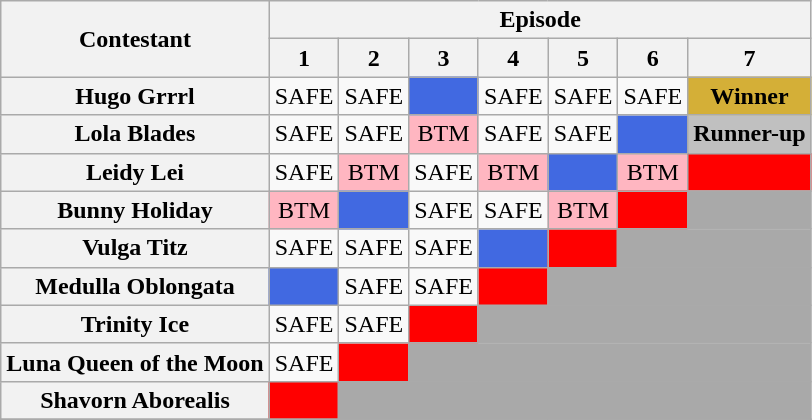<table class="wikitable" style="text-align:center">
<tr>
<th scope="col" rowspan="2">Contestant</th>
<th colspan="9">Episode</th>
</tr>
<tr>
<th scope="col">1</th>
<th scope="col">2</th>
<th scope="col">3</th>
<th scope="col">4</th>
<th scope="col">5</th>
<th scope="col">6</th>
<th scope="col">7</th>
</tr>
<tr>
<th scope="row">Hugo Grrrl</th>
<td>SAFE</td>
<td>SAFE</td>
<td bgcolor="royalblue"><strong></strong></td>
<td>SAFE</td>
<td>SAFE</td>
<td>SAFE</td>
<td bgcolor="#D4AF37"><strong>Winner</strong></td>
</tr>
<tr>
<th scope="row">Lola Blades</th>
<td>SAFE</td>
<td>SAFE</td>
<td bgcolor="lightpink">BTM</td>
<td>SAFE</td>
<td>SAFE</td>
<td bgcolor="royalblue"><strong></strong></td>
<td bgcolor="silver" nowrap><strong>Runner-up</strong></td>
</tr>
<tr>
<th scope="row">Leidy Lei</th>
<td>SAFE</td>
<td bgcolor="lightpink">BTM</td>
<td>SAFE</td>
<td bgcolor="lightpink">BTM</td>
<td bgcolor="royalblue"><strong></strong></td>
<td bgcolor="lightpink">BTM</td>
<td bgcolor="red"></td>
</tr>
<tr>
<th scope="row">Bunny Holiday</th>
<td bgcolor="lightpink">BTM</td>
<td bgcolor="royalblue"><strong></strong></td>
<td>SAFE</td>
<td>SAFE</td>
<td bgcolor="lightpink">BTM</td>
<td bgcolor="red"></td>
<td bgcolor="darkgray"></td>
</tr>
<tr>
<th scope="row">Vulga Titz</th>
<td>SAFE</td>
<td>SAFE</td>
<td>SAFE</td>
<td bgcolor="royalblue"><strong></strong></td>
<td bgcolor="red"></td>
<td bgcolor="darkgray" colspan="2"></td>
</tr>
<tr>
<th scope="row">Medulla Oblongata</th>
<td bgcolor="royalblue"><strong></strong></td>
<td>SAFE</td>
<td>SAFE</td>
<td bgcolor="red"></td>
<td bgcolor="darkgray" colspan="3"></td>
</tr>
<tr>
<th scope="row">Trinity Ice</th>
<td>SAFE</td>
<td>SAFE</td>
<td bgcolor="red"></td>
<td bgcolor="darkgray" colspan="4"></td>
</tr>
<tr>
<th scope="row" nowrap>Luna Queen of the Moon</th>
<td>SAFE</td>
<td bgcolor="red"></td>
<td bgcolor="darkgray" colspan="5"></td>
</tr>
<tr>
<th scope="row">Shavorn Aborealis</th>
<td bgcolor="red"></td>
<td bgcolor="darkgray" colspan="6"></td>
</tr>
<tr>
</tr>
</table>
